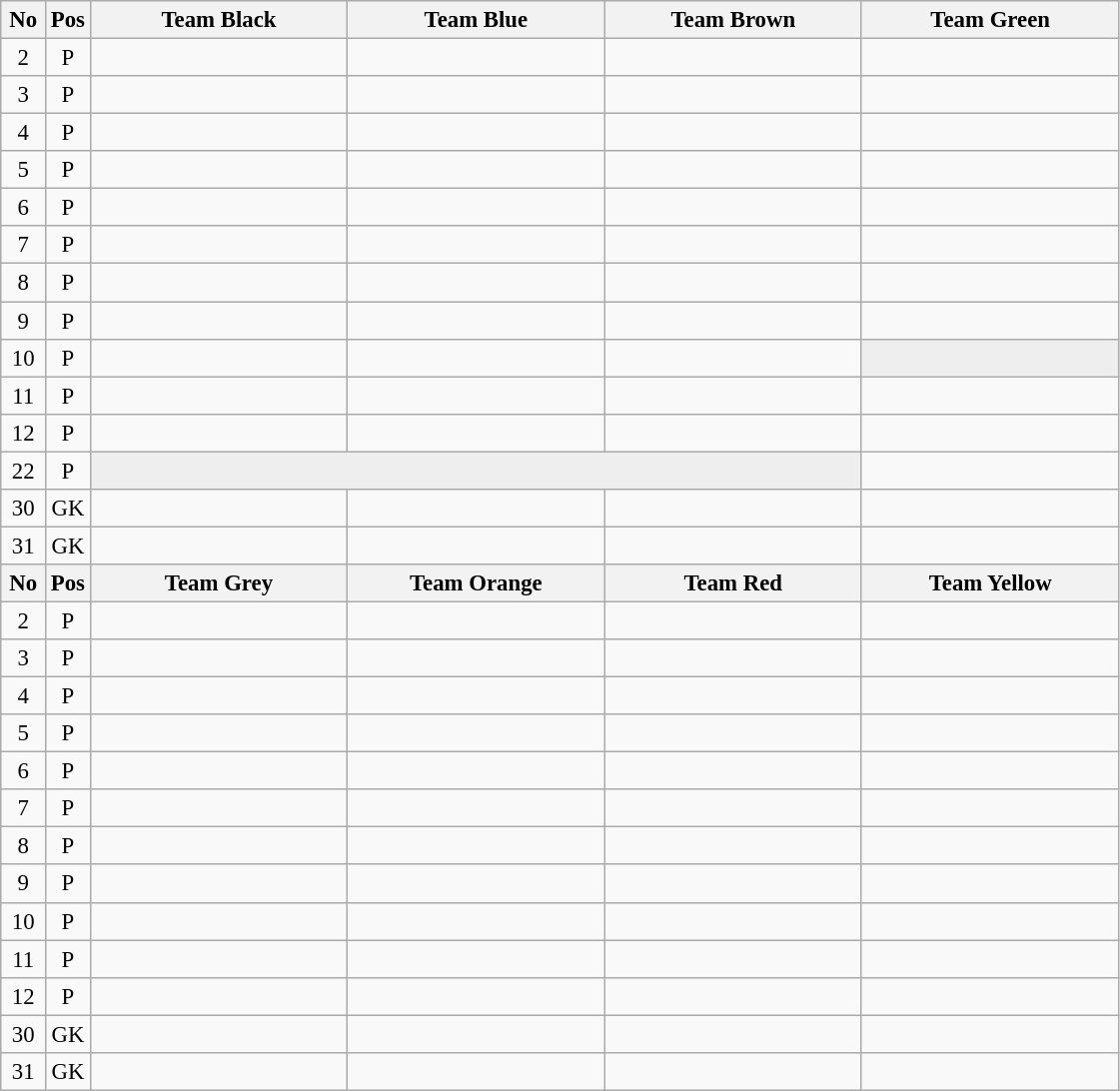<table class="wikitable" style="font-size:95%">
<tr>
<th width=4%>No</th>
<th width=4%>Pos</th>
<th width=23%> Team Black</th>
<th width=23%> Team Blue</th>
<th width=23%> Team Brown</th>
<th width=23%> Team Green</th>
</tr>
<tr>
<td align=center>2</td>
<td align=center>P</td>
<td></td>
<td></td>
<td></td>
<td></td>
</tr>
<tr>
<td align=center>3</td>
<td align=center>P</td>
<td></td>
<td></td>
<td></td>
<td></td>
</tr>
<tr>
<td align=center>4</td>
<td align=center>P</td>
<td></td>
<td></td>
<td></td>
<td></td>
</tr>
<tr>
<td align=center>5</td>
<td align=center>P</td>
<td></td>
<td></td>
<td></td>
<td></td>
</tr>
<tr>
<td align=center>6</td>
<td align=center>P</td>
<td></td>
<td></td>
<td></td>
<td></td>
</tr>
<tr>
<td align=center>7</td>
<td align=center>P</td>
<td></td>
<td></td>
<td></td>
<td></td>
</tr>
<tr>
<td align=center>8</td>
<td align=center>P</td>
<td></td>
<td></td>
<td></td>
<td></td>
</tr>
<tr>
<td align=center>9</td>
<td align=center>P</td>
<td></td>
<td></td>
<td></td>
<td></td>
</tr>
<tr>
<td align=center>10</td>
<td align=center>P</td>
<td></td>
<td></td>
<td></td>
<td style="background:#eeeeee;"></td>
</tr>
<tr>
<td align=center>11</td>
<td align=center>P</td>
<td></td>
<td></td>
<td></td>
<td></td>
</tr>
<tr>
<td align=center>12</td>
<td align=center>P</td>
<td></td>
<td></td>
<td></td>
<td></td>
</tr>
<tr>
<td align=center>22</td>
<td align=center>P</td>
<td colspan=3 style="background:#eeeeee;"></td>
<td></td>
</tr>
<tr>
<td align=center>30</td>
<td align=center>GK</td>
<td></td>
<td></td>
<td></td>
<td></td>
</tr>
<tr>
<td align=center>31</td>
<td align=center>GK</td>
<td></td>
<td></td>
<td></td>
<td></td>
</tr>
<tr>
<th>No</th>
<th>Pos</th>
<th> Team Grey</th>
<th> Team Orange</th>
<th> Team Red</th>
<th> Team Yellow</th>
</tr>
<tr>
<td align=center>2</td>
<td align=center>P</td>
<td></td>
<td></td>
<td></td>
<td></td>
</tr>
<tr>
<td align=center>3</td>
<td align=center>P</td>
<td></td>
<td></td>
<td></td>
<td></td>
</tr>
<tr>
<td align=center>4</td>
<td align=center>P</td>
<td></td>
<td></td>
<td></td>
<td></td>
</tr>
<tr>
<td align=center>5</td>
<td align=center>P</td>
<td></td>
<td></td>
<td></td>
<td></td>
</tr>
<tr>
<td align=center>6</td>
<td align=center>P</td>
<td></td>
<td></td>
<td></td>
<td></td>
</tr>
<tr>
<td align=center>7</td>
<td align=center>P</td>
<td></td>
<td></td>
<td></td>
<td></td>
</tr>
<tr>
<td align=center>8</td>
<td align=center>P</td>
<td></td>
<td></td>
<td></td>
<td></td>
</tr>
<tr>
<td align=center>9</td>
<td align=center>P</td>
<td></td>
<td></td>
<td></td>
<td></td>
</tr>
<tr>
<td align=center>10</td>
<td align=center>P</td>
<td></td>
<td></td>
<td></td>
<td></td>
</tr>
<tr>
<td align=center>11</td>
<td align=center>P</td>
<td></td>
<td></td>
<td></td>
<td></td>
</tr>
<tr>
<td align=center>12</td>
<td align=center>P</td>
<td></td>
<td></td>
<td></td>
<td></td>
</tr>
<tr>
<td align=center>30</td>
<td align=center>GK</td>
<td></td>
<td></td>
<td></td>
<td></td>
</tr>
<tr>
<td align=center>31</td>
<td align=center>GK</td>
<td></td>
<td></td>
<td></td>
<td></td>
</tr>
</table>
